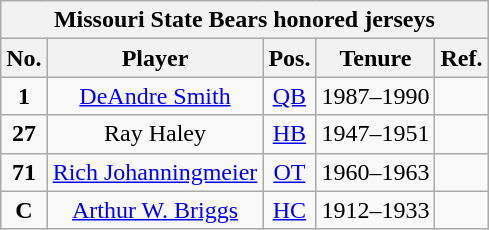<table class="wikitable" style="text-align:center">
<tr>
<th colspan=5 style =><strong>Missouri State Bears honored jerseys</strong></th>
</tr>
<tr>
<th style = >No.</th>
<th style = >Player</th>
<th style = >Pos.</th>
<th style = >Tenure</th>
<th style = >Ref.</th>
</tr>
<tr>
<td><strong>1</strong></td>
<td><a href='#'>DeAndre Smith</a></td>
<td><a href='#'>QB</a></td>
<td>1987–1990</td>
<td></td>
</tr>
<tr>
<td><strong>27</strong></td>
<td>Ray Haley</td>
<td><a href='#'>HB</a></td>
<td>1947–1951</td>
<td></td>
</tr>
<tr>
<td><strong>71</strong></td>
<td><a href='#'>Rich Johanningmeier</a></td>
<td><a href='#'>OT</a></td>
<td>1960–1963</td>
<td></td>
</tr>
<tr>
<td><strong>C</strong></td>
<td><a href='#'>Arthur W. Briggs</a></td>
<td><a href='#'>HC</a></td>
<td>1912–1933</td>
<td></td>
</tr>
</table>
